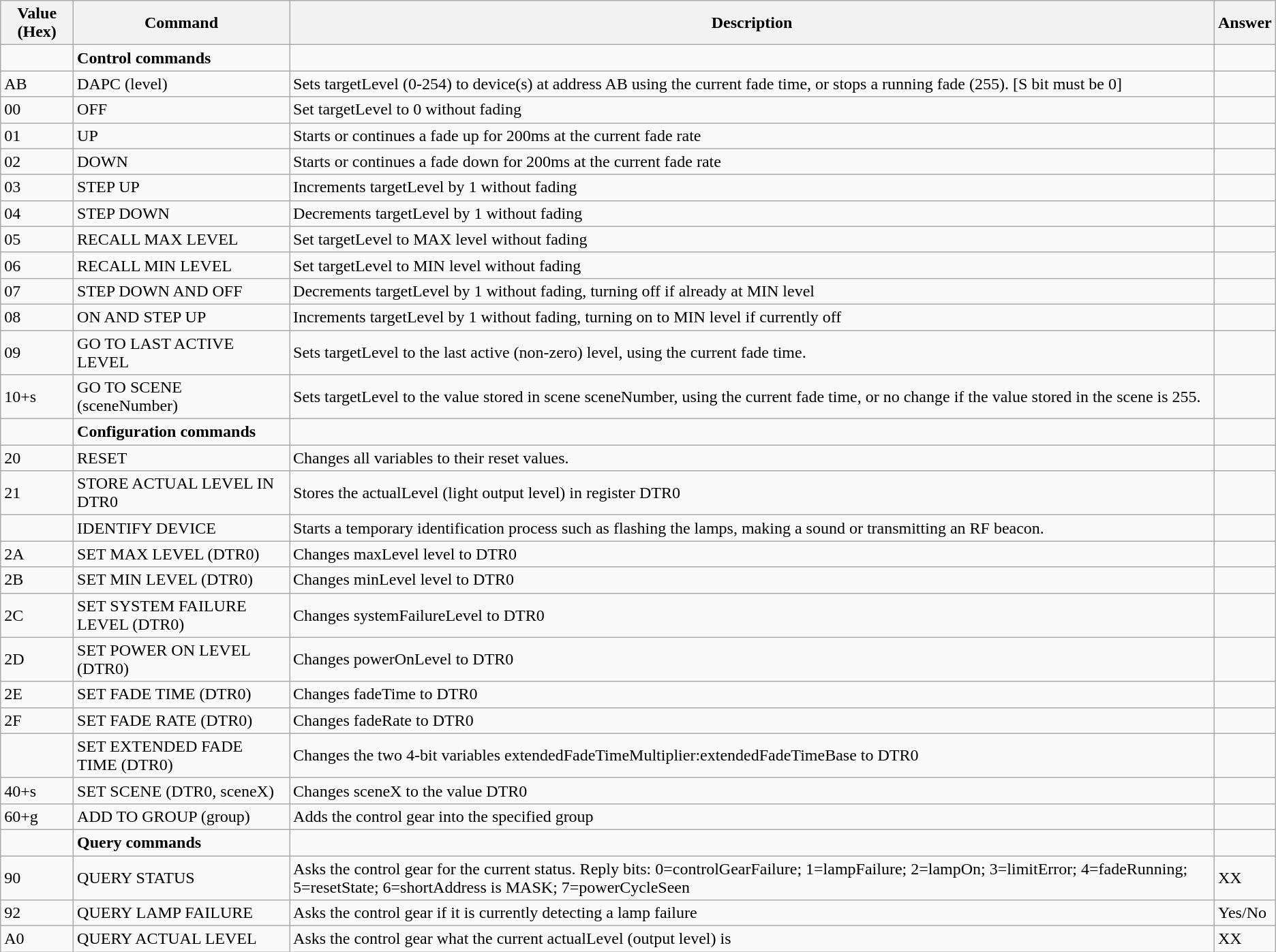<table class="wikitable collapsible  sortable">
<tr>
<th>Value (Hex)</th>
<th>Command</th>
<th>Description</th>
<th>Answer</th>
</tr>
<tr>
<td></td>
<td><strong>Control commands</strong></td>
<td></td>
<td></td>
</tr>
<tr>
<td>AB</td>
<td>DAPC (level)</td>
<td>Sets targetLevel (0-254) to device(s) at address AB using the current fade time, or stops a running fade (255). <span>[S bit must be 0]</span></td>
<td></td>
</tr>
<tr>
<td>00</td>
<td>OFF</td>
<td>Set targetLevel to 0 without fading</td>
<td></td>
</tr>
<tr>
<td>01</td>
<td>UP</td>
<td>Starts or continues a fade up for 200ms at the current fade rate</td>
<td></td>
</tr>
<tr>
<td>02</td>
<td>DOWN</td>
<td>Starts or continues a fade down for 200ms at the current fade rate</td>
<td></td>
</tr>
<tr>
<td>03</td>
<td>STEP UP</td>
<td>Increments targetLevel by 1 without fading</td>
<td></td>
</tr>
<tr>
<td>04</td>
<td>STEP DOWN</td>
<td>Decrements targetLevel by 1 without fading</td>
<td></td>
</tr>
<tr>
<td>05</td>
<td>RECALL MAX LEVEL</td>
<td>Set targetLevel to MAX level without fading</td>
<td></td>
</tr>
<tr>
<td>06</td>
<td>RECALL MIN LEVEL</td>
<td>Set targetLevel to MIN level without fading</td>
<td></td>
</tr>
<tr>
<td>07</td>
<td>STEP DOWN AND OFF</td>
<td>Decrements targetLevel by 1 without fading, turning off if already at MIN level</td>
<td></td>
</tr>
<tr>
<td>08</td>
<td>ON AND STEP UP</td>
<td>Increments targetLevel by 1 without fading, turning on to MIN level if currently off</td>
<td></td>
</tr>
<tr>
<td>09</td>
<td>GO TO LAST ACTIVE LEVEL</td>
<td>Sets targetLevel to the last active (non-zero) level, using the current fade time.</td>
<td></td>
</tr>
<tr>
<td>10+s</td>
<td>GO TO SCENE (sceneNumber)</td>
<td>Sets targetLevel to the value stored in scene sceneNumber, using the current fade time, or no change if the value stored in the scene is 255.</td>
<td></td>
</tr>
<tr>
<td></td>
<td><strong>Configuration commands</strong></td>
<td></td>
<td></td>
</tr>
<tr>
<td>20</td>
<td>RESET</td>
<td>Changes all variables to their reset values.</td>
<td></td>
</tr>
<tr>
<td>21</td>
<td>STORE ACTUAL LEVEL IN DTR0</td>
<td>Stores the actualLevel (light output level) in register DTR0</td>
<td></td>
</tr>
<tr>
<td></td>
<td>IDENTIFY DEVICE</td>
<td>Starts a temporary identification process such as flashing the lamps, making a sound or transmitting an RF beacon.</td>
<td></td>
</tr>
<tr>
<td>2A</td>
<td>SET MAX LEVEL (DTR0)</td>
<td>Changes maxLevel level to DTR0</td>
<td></td>
</tr>
<tr>
<td>2B</td>
<td>SET MIN LEVEL (DTR0)</td>
<td>Changes minLevel level to DTR0</td>
<td></td>
</tr>
<tr>
<td>2C</td>
<td>SET SYSTEM FAILURE LEVEL (DTR0)</td>
<td>Changes systemFailureLevel to DTR0</td>
<td></td>
</tr>
<tr>
<td>2D</td>
<td>SET POWER ON LEVEL (DTR0)</td>
<td>Changes powerOnLevel to DTR0</td>
<td></td>
</tr>
<tr>
<td>2E</td>
<td>SET FADE TIME (DTR0)</td>
<td>Changes fadeTime to DTR0</td>
<td></td>
</tr>
<tr>
<td>2F</td>
<td>SET FADE RATE (DTR0)</td>
<td>Changes fadeRate to DTR0</td>
<td></td>
</tr>
<tr>
<td></td>
<td>SET EXTENDED FADE TIME (DTR0)</td>
<td>Changes the two 4-bit variables extendedFadeTimeMultiplier:extendedFadeTimeBase to DTR0</td>
<td></td>
</tr>
<tr>
<td>40+s</td>
<td>SET SCENE (DTR0, sceneX)</td>
<td>Changes sceneX to the value DTR0</td>
<td></td>
</tr>
<tr>
<td>60+g</td>
<td>ADD TO GROUP (group)</td>
<td>Adds the control gear into the specified group</td>
<td></td>
</tr>
<tr>
<td></td>
<td><strong>Query commands</strong></td>
<td></td>
<td></td>
</tr>
<tr>
<td>90</td>
<td>QUERY STATUS</td>
<td>Asks the control gear for the current status. Reply bits: 0=controlGearFailure; 1=lampFailure; 2=lampOn; 3=limitError; 4=fadeRunning; 5=resetState; 6=shortAddress is MASK; 7=powerCycleSeen</td>
<td>XX</td>
</tr>
<tr>
<td>92</td>
<td>QUERY LAMP FAILURE</td>
<td>Asks the control gear if it is currently detecting a lamp failure</td>
<td>Yes/No</td>
</tr>
<tr>
<td>A0</td>
<td>QUERY ACTUAL LEVEL</td>
<td>Asks the control gear what the current actualLevel (output level) is</td>
<td>XX</td>
</tr>
</table>
